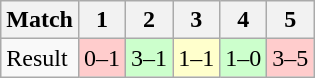<table class="wikitable">
<tr>
<th>Match</th>
<th>1</th>
<th>2</th>
<th>3</th>
<th>4</th>
<th>5</th>
</tr>
<tr>
<td>Result</td>
<td bgcolor="#FFCCCC">0–1</td>
<td bgcolor="#CCFFCC">3–1</td>
<td bgcolor="#FFFFCC">1–1</td>
<td bgcolor="#CCFFCC">1–0</td>
<td bgcolor="#FFCCCC">3–5</td>
</tr>
</table>
